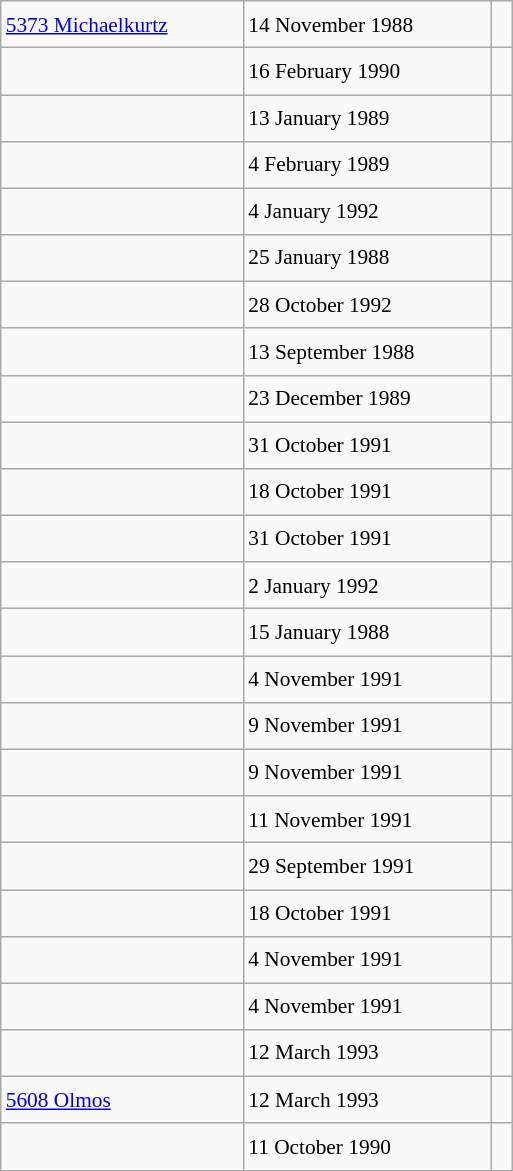<table class="wikitable" style="font-size: 89%; float: left; width: 24em; margin-right: 1em; line-height: 1.65em">
<tr>
<td><a href='#'>5373 Michaelkurtz</a></td>
<td>14 November 1988</td>
<td><small></small> </td>
</tr>
<tr>
<td></td>
<td>16 February 1990</td>
<td><small></small> </td>
</tr>
<tr>
<td></td>
<td>13 January 1989</td>
<td><small></small> </td>
</tr>
<tr>
<td></td>
<td>4 February 1989</td>
<td><small></small> </td>
</tr>
<tr>
<td></td>
<td>4 January 1992</td>
<td><small></small> </td>
</tr>
<tr>
<td></td>
<td>25 January 1988</td>
<td><small></small> </td>
</tr>
<tr>
<td></td>
<td>28 October 1992</td>
<td><small></small> </td>
</tr>
<tr>
<td></td>
<td>13 September 1988</td>
<td><small></small> </td>
</tr>
<tr>
<td></td>
<td>23 December 1989</td>
<td><small></small> </td>
</tr>
<tr>
<td></td>
<td>31 October 1991</td>
<td><small></small> </td>
</tr>
<tr>
<td></td>
<td>18 October 1991</td>
<td><small></small> </td>
</tr>
<tr>
<td></td>
<td>31 October 1991</td>
<td><small></small> </td>
</tr>
<tr>
<td></td>
<td>2 January 1992</td>
<td><small></small> </td>
</tr>
<tr>
<td></td>
<td>15 January 1988</td>
<td><small></small> </td>
</tr>
<tr>
<td></td>
<td>4 November 1991</td>
<td><small></small> </td>
</tr>
<tr>
<td></td>
<td>9 November 1991</td>
<td><small></small> </td>
</tr>
<tr>
<td></td>
<td>9 November 1991</td>
<td><small></small> </td>
</tr>
<tr>
<td></td>
<td>11 November 1991</td>
<td><small></small> </td>
</tr>
<tr>
<td></td>
<td>29 September 1991</td>
<td><small></small> </td>
</tr>
<tr>
<td></td>
<td>18 October 1991</td>
<td><small></small> </td>
</tr>
<tr>
<td></td>
<td>4 November 1991</td>
<td><small></small> </td>
</tr>
<tr>
<td></td>
<td>4 November 1991</td>
<td><small></small> </td>
</tr>
<tr>
<td></td>
<td>12 March 1993</td>
<td><small></small> </td>
</tr>
<tr>
<td><a href='#'>5608 Olmos</a></td>
<td>12 March 1993</td>
<td><small></small> </td>
</tr>
<tr>
<td></td>
<td>11 October 1990</td>
<td><small></small> </td>
</tr>
</table>
